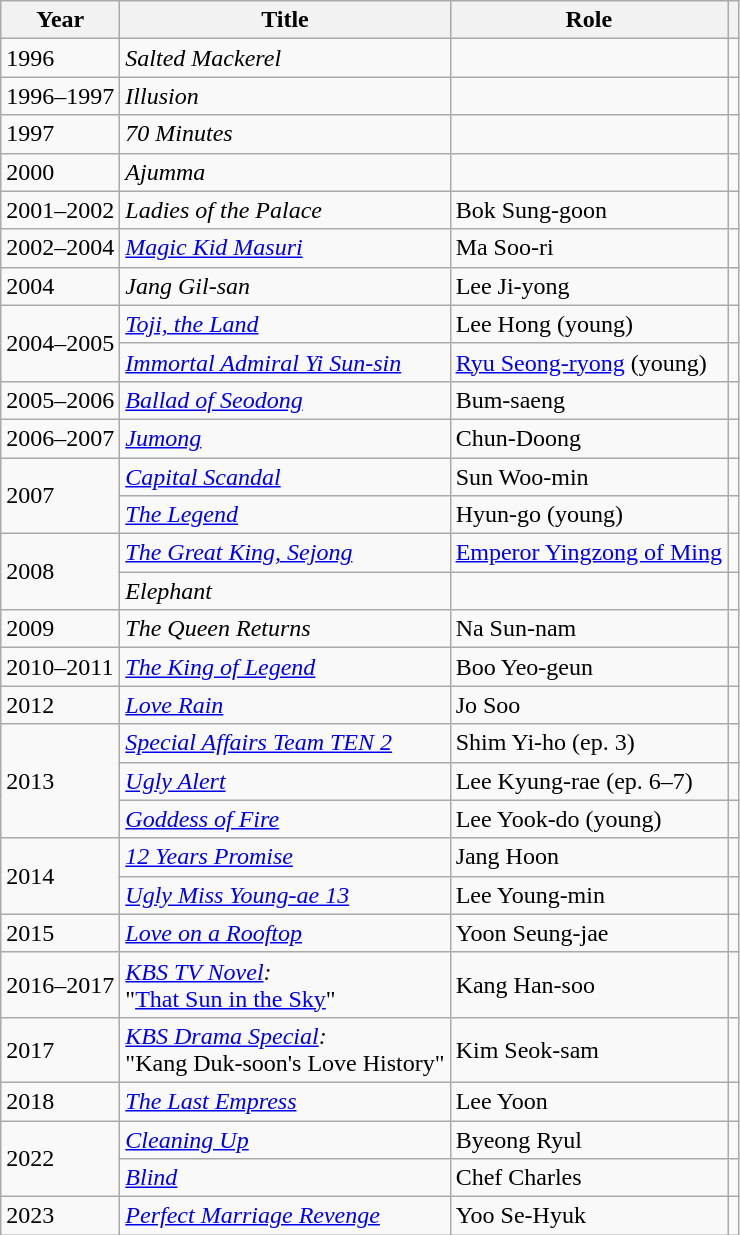<table class="wikitable">
<tr>
<th>Year</th>
<th>Title</th>
<th>Role</th>
<th></th>
</tr>
<tr>
<td>1996</td>
<td><em>Salted Mackerel </em></td>
<td></td>
<td></td>
</tr>
<tr>
<td>1996–1997</td>
<td><em>Illusion </em></td>
<td></td>
<td></td>
</tr>
<tr>
<td>1997</td>
<td><em>70 Minutes </em></td>
<td></td>
<td></td>
</tr>
<tr>
<td>2000</td>
<td><em>Ajumma</em></td>
<td></td>
<td></td>
</tr>
<tr>
<td>2001–2002</td>
<td><em>Ladies of the Palace</em></td>
<td>Bok Sung-goon</td>
<td></td>
</tr>
<tr>
<td>2002–2004</td>
<td><em><a href='#'>Magic Kid Masuri</a></em></td>
<td>Ma Soo-ri</td>
<td></td>
</tr>
<tr>
<td>2004</td>
<td><em>Jang Gil-san</em></td>
<td>Lee Ji-yong</td>
<td></td>
</tr>
<tr>
<td rowspan="2">2004–2005</td>
<td><em><a href='#'>Toji, the Land</a></em></td>
<td>Lee Hong (young)</td>
<td></td>
</tr>
<tr>
<td><em> <a href='#'>Immortal Admiral Yi Sun-sin</a></em></td>
<td><a href='#'>Ryu Seong-ryong</a> (young)</td>
<td></td>
</tr>
<tr>
<td>2005–2006</td>
<td><em> <a href='#'>Ballad of Seodong</a></em></td>
<td>Bum-saeng</td>
<td></td>
</tr>
<tr>
<td>2006–2007</td>
<td><em><a href='#'>Jumong</a></em></td>
<td>Chun-Doong</td>
<td></td>
</tr>
<tr>
<td rowspan="2">2007</td>
<td><em><a href='#'>Capital Scandal</a></em></td>
<td>Sun Woo-min</td>
<td></td>
</tr>
<tr>
<td><em><a href='#'>The Legend</a></em></td>
<td>Hyun-go (young)</td>
<td></td>
</tr>
<tr>
<td rowspan="2">2008</td>
<td><em><a href='#'>The Great King, Sejong</a></em></td>
<td><a href='#'>Emperor Yingzong of Ming</a></td>
<td></td>
</tr>
<tr>
<td><em>Elephant </em></td>
<td></td>
<td></td>
</tr>
<tr>
<td>2009</td>
<td><em>The Queen Returns </em></td>
<td>Na Sun-nam</td>
<td></td>
</tr>
<tr>
<td>2010–2011</td>
<td><em><a href='#'>The King of Legend</a></em></td>
<td>Boo Yeo-geun</td>
<td></td>
</tr>
<tr>
<td>2012</td>
<td><em><a href='#'>Love Rain</a></em></td>
<td>Jo Soo</td>
<td></td>
</tr>
<tr>
<td rowspan="3">2013</td>
<td><em><a href='#'>Special Affairs Team TEN 2</a></em></td>
<td>Shim Yi-ho (ep. 3)</td>
<td></td>
</tr>
<tr>
<td><em><a href='#'>Ugly Alert</a></em></td>
<td>Lee Kyung-rae (ep. 6–7)</td>
<td></td>
</tr>
<tr>
<td><em><a href='#'>Goddess of Fire</a></em></td>
<td>Lee Yook-do (young)</td>
<td></td>
</tr>
<tr>
<td rowspan="2">2014</td>
<td><em><a href='#'>12 Years Promise</a></em></td>
<td>Jang Hoon</td>
<td></td>
</tr>
<tr>
<td><em><a href='#'>Ugly Miss Young-ae 13</a></em></td>
<td>Lee Young-min</td>
<td></td>
</tr>
<tr>
<td>2015</td>
<td><a href='#'><em>Love on a Rooftop</em></a></td>
<td>Yoon Seung-jae</td>
<td></td>
</tr>
<tr>
<td>2016–2017</td>
<td><em><a href='#'>KBS TV Novel</a>:</em><br>"<a href='#'>That Sun in the Sky</a>"</td>
<td>Kang Han-soo</td>
<td></td>
</tr>
<tr>
<td>2017</td>
<td><em><a href='#'>KBS Drama Special</a>:</em><br>"Kang Duk-soon's Love History"</td>
<td>Kim Seok-sam</td>
<td></td>
</tr>
<tr>
<td>2018</td>
<td><em><a href='#'>The Last Empress</a></em></td>
<td>Lee Yoon</td>
<td></td>
</tr>
<tr>
<td rowspan=2>2022</td>
<td><em><a href='#'>Cleaning Up</a></em></td>
<td>Byeong Ryul</td>
<td></td>
</tr>
<tr>
<td><em><a href='#'>Blind</a></em></td>
<td>Chef Charles</td>
<td></td>
</tr>
<tr>
<td>2023</td>
<td><em><a href='#'>Perfect Marriage Revenge</a></em></td>
<td>Yoo Se-Hyuk</td>
<td></td>
</tr>
</table>
